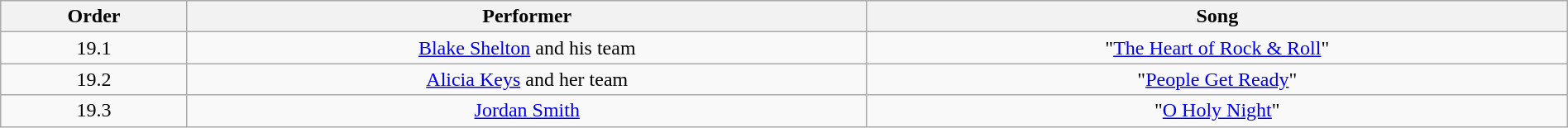<table class="wikitable" style="text-align:center; width:100%;">
<tr>
<th>Order</th>
<th>Performer</th>
<th>Song</th>
</tr>
<tr>
<td>19.1</td>
<td><a href='#'>Blake Shelton</a> and his team <br> </td>
<td>"<a href='#'>The Heart of Rock & Roll</a>"</td>
</tr>
<tr>
<td>19.2</td>
<td><a href='#'>Alicia Keys</a> and her team <br> </td>
<td>"<a href='#'>People Get Ready</a>"</td>
</tr>
<tr>
<td>19.3</td>
<td><a href='#'>Jordan Smith</a></td>
<td>"<a href='#'>O Holy Night</a>"</td>
</tr>
</table>
